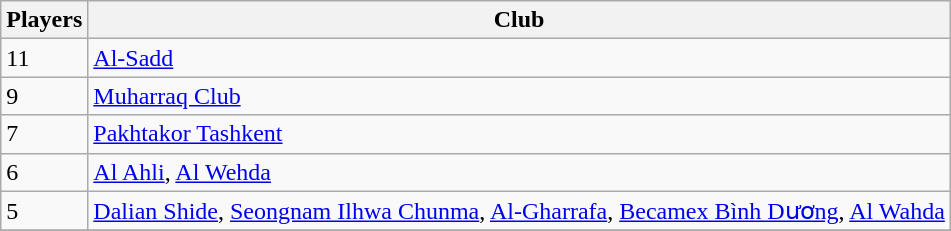<table class="wikitable">
<tr>
<th>Players</th>
<th>Club</th>
</tr>
<tr>
<td>11</td>
<td> <a href='#'>Al-Sadd</a></td>
</tr>
<tr>
<td>9</td>
<td> <a href='#'>Muharraq Club</a></td>
</tr>
<tr>
<td>7</td>
<td> <a href='#'>Pakhtakor Tashkent</a></td>
</tr>
<tr>
<td>6</td>
<td> <a href='#'>Al Ahli</a>,  <a href='#'>Al Wehda</a></td>
</tr>
<tr>
<td>5</td>
<td> <a href='#'>Dalian Shide</a>,  <a href='#'>Seongnam Ilhwa Chunma</a>,  <a href='#'>Al-Gharrafa</a>,  <a href='#'>Becamex Bình Dương</a>,  <a href='#'>Al Wahda</a></td>
</tr>
<tr>
</tr>
</table>
